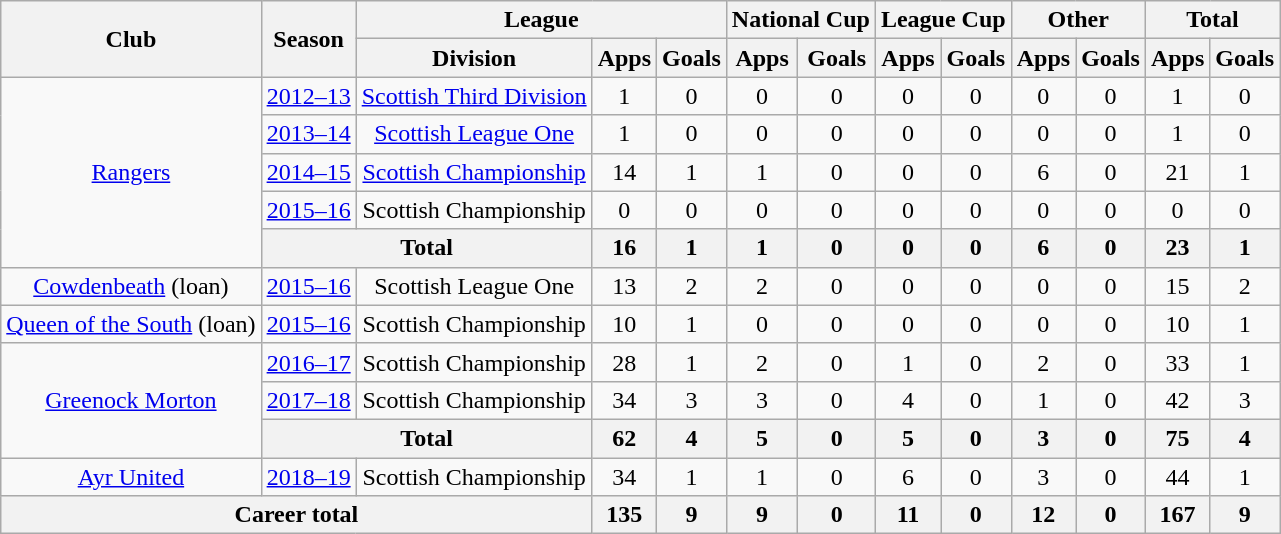<table class="wikitable" style="text-align:center">
<tr>
<th rowspan=2>Club</th>
<th rowspan=2>Season</th>
<th colspan=3>League</th>
<th colspan=2>National Cup</th>
<th colspan=2>League Cup</th>
<th colspan=2>Other</th>
<th colspan=2>Total</th>
</tr>
<tr>
<th>Division</th>
<th>Apps</th>
<th>Goals</th>
<th>Apps</th>
<th>Goals</th>
<th>Apps</th>
<th>Goals</th>
<th>Apps</th>
<th>Goals</th>
<th>Apps</th>
<th>Goals</th>
</tr>
<tr>
<td rowspan=5><a href='#'>Rangers</a></td>
<td><a href='#'>2012–13</a></td>
<td><a href='#'>Scottish Third Division</a></td>
<td>1</td>
<td>0</td>
<td>0</td>
<td>0</td>
<td>0</td>
<td>0</td>
<td>0</td>
<td>0</td>
<td>1</td>
<td>0</td>
</tr>
<tr>
<td><a href='#'>2013–14</a></td>
<td><a href='#'>Scottish League One</a></td>
<td>1</td>
<td>0</td>
<td>0</td>
<td>0</td>
<td>0</td>
<td>0</td>
<td>0</td>
<td>0</td>
<td>1</td>
<td>0</td>
</tr>
<tr>
<td><a href='#'>2014–15</a></td>
<td><a href='#'>Scottish Championship</a></td>
<td>14</td>
<td>1</td>
<td>1</td>
<td>0</td>
<td>0</td>
<td>0</td>
<td>6</td>
<td>0</td>
<td>21</td>
<td>1</td>
</tr>
<tr>
<td><a href='#'>2015–16</a></td>
<td>Scottish Championship</td>
<td>0</td>
<td>0</td>
<td>0</td>
<td>0</td>
<td>0</td>
<td>0</td>
<td>0</td>
<td>0</td>
<td>0</td>
<td>0</td>
</tr>
<tr>
<th colspan="2">Total</th>
<th>16</th>
<th>1</th>
<th>1</th>
<th>0</th>
<th>0</th>
<th>0</th>
<th>6</th>
<th>0</th>
<th>23</th>
<th>1</th>
</tr>
<tr>
<td><a href='#'>Cowdenbeath</a> (loan)</td>
<td><a href='#'>2015–16</a></td>
<td>Scottish League One</td>
<td>13</td>
<td>2</td>
<td>2</td>
<td>0</td>
<td>0</td>
<td>0</td>
<td>0</td>
<td>0</td>
<td>15</td>
<td>2</td>
</tr>
<tr>
<td><a href='#'>Queen of the South</a> (loan)</td>
<td><a href='#'>2015–16</a></td>
<td>Scottish Championship</td>
<td>10</td>
<td>1</td>
<td>0</td>
<td>0</td>
<td>0</td>
<td>0</td>
<td>0</td>
<td>0</td>
<td>10</td>
<td>1</td>
</tr>
<tr>
<td rowspan=3><a href='#'>Greenock Morton</a></td>
<td><a href='#'>2016–17</a></td>
<td>Scottish Championship</td>
<td>28</td>
<td>1</td>
<td>2</td>
<td>0</td>
<td>1</td>
<td>0</td>
<td>2</td>
<td>0</td>
<td>33</td>
<td>1</td>
</tr>
<tr>
<td><a href='#'>2017–18</a></td>
<td>Scottish Championship</td>
<td>34</td>
<td>3</td>
<td>3</td>
<td>0</td>
<td>4</td>
<td>0</td>
<td>1</td>
<td>0</td>
<td>42</td>
<td>3</td>
</tr>
<tr>
<th colspan="2">Total</th>
<th>62</th>
<th>4</th>
<th>5</th>
<th>0</th>
<th>5</th>
<th>0</th>
<th>3</th>
<th>0</th>
<th>75</th>
<th>4</th>
</tr>
<tr>
<td><a href='#'>Ayr United</a></td>
<td><a href='#'>2018–19</a></td>
<td>Scottish Championship</td>
<td>34</td>
<td>1</td>
<td>1</td>
<td>0</td>
<td>6</td>
<td>0</td>
<td>3</td>
<td>0</td>
<td>44</td>
<td>1</td>
</tr>
<tr>
<th colspan="3">Career total</th>
<th>135</th>
<th>9</th>
<th>9</th>
<th>0</th>
<th>11</th>
<th>0</th>
<th>12</th>
<th>0</th>
<th>167</th>
<th>9</th>
</tr>
</table>
